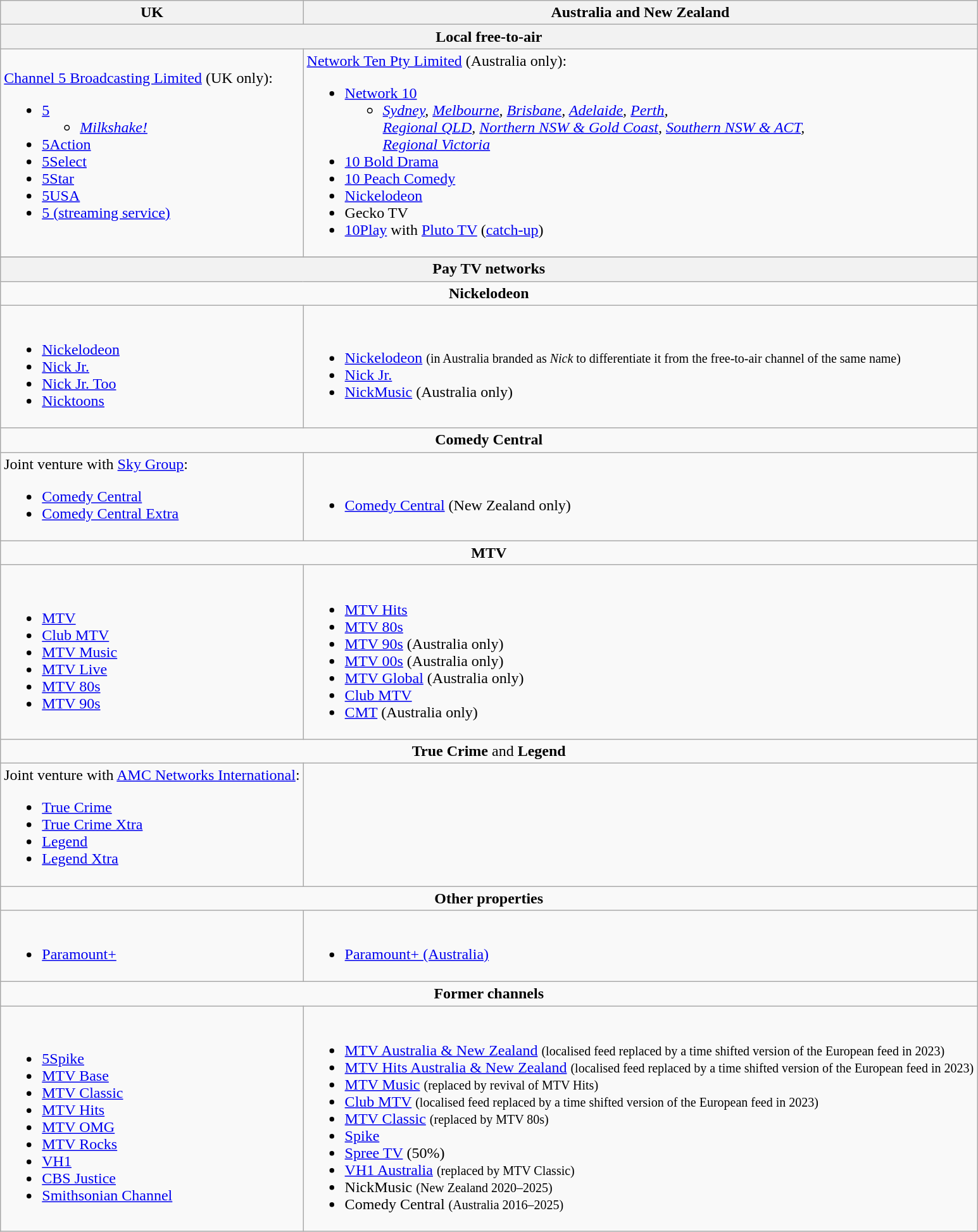<table class="wikitable">
<tr>
<th>UK</th>
<th>Australia and New Zealand</th>
</tr>
<tr>
<th colspan=2>Local free-to-air</th>
</tr>
<tr>
<td><a href='#'>Channel 5 Broadcasting Limited</a> (UK only):<br><ul><li><a href='#'>5</a><ul><li><em><a href='#'>Milkshake!</a></em></li></ul></li><li><a href='#'>5Action</a></li><li><a href='#'>5Select</a></li><li><a href='#'>5Star</a></li><li><a href='#'>5USA</a></li><li><a href='#'>5 (streaming service)</a></li></ul></td>
<td><a href='#'>Network Ten Pty Limited</a> (Australia only):<br><ul><li><a href='#'>Network 10</a><ul><li><em><a href='#'>Sydney</a>, <a href='#'>Melbourne</a>, <a href='#'>Brisbane</a>, <a href='#'>Adelaide</a>, <a href='#'>Perth</a>,<br><a href='#'>Regional QLD</a>, <a href='#'>Northern NSW & Gold Coast</a>, <a href='#'>Southern NSW & ACT</a>,<br><a href='#'>Regional Victoria</a></em></li></ul></li><li><a href='#'>10 Bold Drama</a></li><li><a href='#'>10 Peach Comedy</a></li><li><a href='#'>Nickelodeon</a></li><li>Gecko TV</li><li><a href='#'>10Play</a> with <a href='#'>Pluto TV</a> (<a href='#'>catch-up</a>)</li></ul></td>
</tr>
<tr>
</tr>
<tr>
<th colspan=2>Pay TV networks</th>
</tr>
<tr>
<td colspan=2 style="text-align: center;"><strong>Nickelodeon</strong></td>
</tr>
<tr>
<td><br><ul><li><a href='#'>Nickelodeon</a></li><li><a href='#'>Nick Jr.</a></li><li><a href='#'>Nick Jr. Too</a></li><li><a href='#'>Nicktoons</a></li></ul></td>
<td><br><ul><li><a href='#'>Nickelodeon</a> <small>(in Australia branded as <em>Nick</em> to differentiate it from the free-to-air channel of the same name)</small></li><li><a href='#'>Nick Jr.</a></li><li><a href='#'>NickMusic</a> (Australia only)</li></ul></td>
</tr>
<tr>
<td colspan=2 style="text-align: center;"><strong>Comedy Central</strong></td>
</tr>
<tr>
<td>Joint venture with <a href='#'>Sky Group</a>:<br><ul><li><a href='#'>Comedy Central</a></li><li><a href='#'>Comedy Central Extra</a></li></ul></td>
<td><br><ul><li><a href='#'>Comedy Central</a> (New Zealand only)</li></ul></td>
</tr>
<tr>
<td colspan=2 style="text-align: center;"><strong>MTV</strong></td>
</tr>
<tr>
<td><br><ul><li><a href='#'>MTV</a></li><li><a href='#'>Club MTV</a></li><li><a href='#'>MTV Music</a></li><li><a href='#'>MTV Live</a></li><li><a href='#'>MTV 80s</a></li><li><a href='#'>MTV 90s</a></li></ul></td>
<td><br><ul><li><a href='#'>MTV Hits</a></li><li><a href='#'>MTV 80s</a></li><li><a href='#'>MTV 90s</a> (Australia only)</li><li><a href='#'>MTV 00s</a> (Australia only)</li><li><a href='#'>MTV Global</a> (Australia only)</li><li><a href='#'>Club MTV</a></li><li><a href='#'>CMT</a> (Australia only)</li></ul></td>
</tr>
<tr>
<td colspan=2 style="text-align: center;"><strong>True Crime</strong> and <strong>Legend</strong></td>
</tr>
<tr>
<td>Joint venture with <a href='#'>AMC Networks International</a>:<br><ul><li><a href='#'>True Crime</a></li><li><a href='#'>True Crime Xtra</a></li><li><a href='#'>Legend</a></li><li><a href='#'>Legend Xtra</a></li></ul></td>
<td></td>
</tr>
<tr>
<td colspan=2 style="text-align: center;"><strong>Other properties</strong></td>
</tr>
<tr>
<td><br><ul><li><a href='#'>Paramount+</a></li></ul></td>
<td><br><ul><li><a href='#'>Paramount+ (Australia)</a></li></ul></td>
</tr>
<tr>
<td colspan=2 style="text-align: center;"><strong>Former channels</strong></td>
</tr>
<tr>
<td><br><ul><li><a href='#'>5Spike</a></li><li><a href='#'>MTV Base</a></li><li><a href='#'>MTV Classic</a></li><li><a href='#'>MTV Hits</a></li><li><a href='#'>MTV OMG</a></li><li><a href='#'>MTV Rocks</a></li><li><a href='#'>VH1</a></li><li><a href='#'>CBS Justice</a></li><li><a href='#'>Smithsonian Channel</a></li></ul></td>
<td><br><ul><li><a href='#'>MTV Australia & New Zealand</a> <small>(localised feed replaced by a time shifted version of the European feed in 2023)</small></li><li><a href='#'>MTV Hits Australia & New Zealand</a> <small>(localised feed replaced by a time shifted version of the European feed in 2023)</small></li><li><a href='#'>MTV Music</a> <small>(replaced by revival of MTV Hits)</small></li><li><a href='#'>Club MTV</a> <small>(localised feed replaced by a time shifted version of the European feed in 2023)</small></li><li><a href='#'>MTV Classic</a> <small>(replaced by MTV 80s)</small></li><li><a href='#'>Spike</a></li><li><a href='#'>Spree TV</a> (50%)</li><li><a href='#'>VH1 Australia</a> <small>(replaced by MTV Classic)</small></li><li>NickMusic <small>(New Zealand 2020–2025)</small></li><li>Comedy Central <small>(Australia 2016–2025)</small></li></ul></td>
</tr>
</table>
